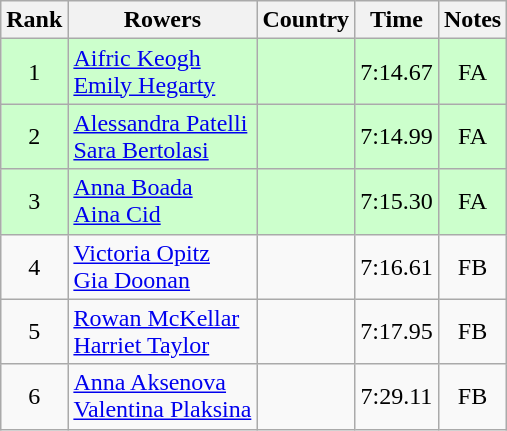<table class="wikitable" style="text-align:center">
<tr>
<th>Rank</th>
<th>Rowers</th>
<th>Country</th>
<th>Time</th>
<th>Notes</th>
</tr>
<tr bgcolor=ccffcc>
<td>1</td>
<td align="left"><a href='#'>Aifric Keogh</a><br><a href='#'>Emily Hegarty</a></td>
<td align="left"></td>
<td>7:14.67</td>
<td>FA</td>
</tr>
<tr bgcolor=ccffcc>
<td>2</td>
<td align="left"><a href='#'>Alessandra Patelli</a><br><a href='#'>Sara Bertolasi</a></td>
<td align="left"></td>
<td>7:14.99</td>
<td>FA</td>
</tr>
<tr bgcolor=ccffcc>
<td>3</td>
<td align="left"><a href='#'>Anna Boada</a><br><a href='#'>Aina Cid</a></td>
<td align="left"></td>
<td>7:15.30</td>
<td>FA</td>
</tr>
<tr>
<td>4</td>
<td align="left"><a href='#'>Victoria Opitz</a><br><a href='#'>Gia Doonan</a></td>
<td align="left"></td>
<td>7:16.61</td>
<td>FB</td>
</tr>
<tr>
<td>5</td>
<td align="left"><a href='#'>Rowan McKellar</a><br><a href='#'>Harriet Taylor</a></td>
<td align="left"></td>
<td>7:17.95</td>
<td>FB</td>
</tr>
<tr>
<td>6</td>
<td align="left"><a href='#'>Anna Aksenova</a><br><a href='#'>Valentina Plaksina</a></td>
<td align="left"></td>
<td>7:29.11</td>
<td>FB</td>
</tr>
</table>
